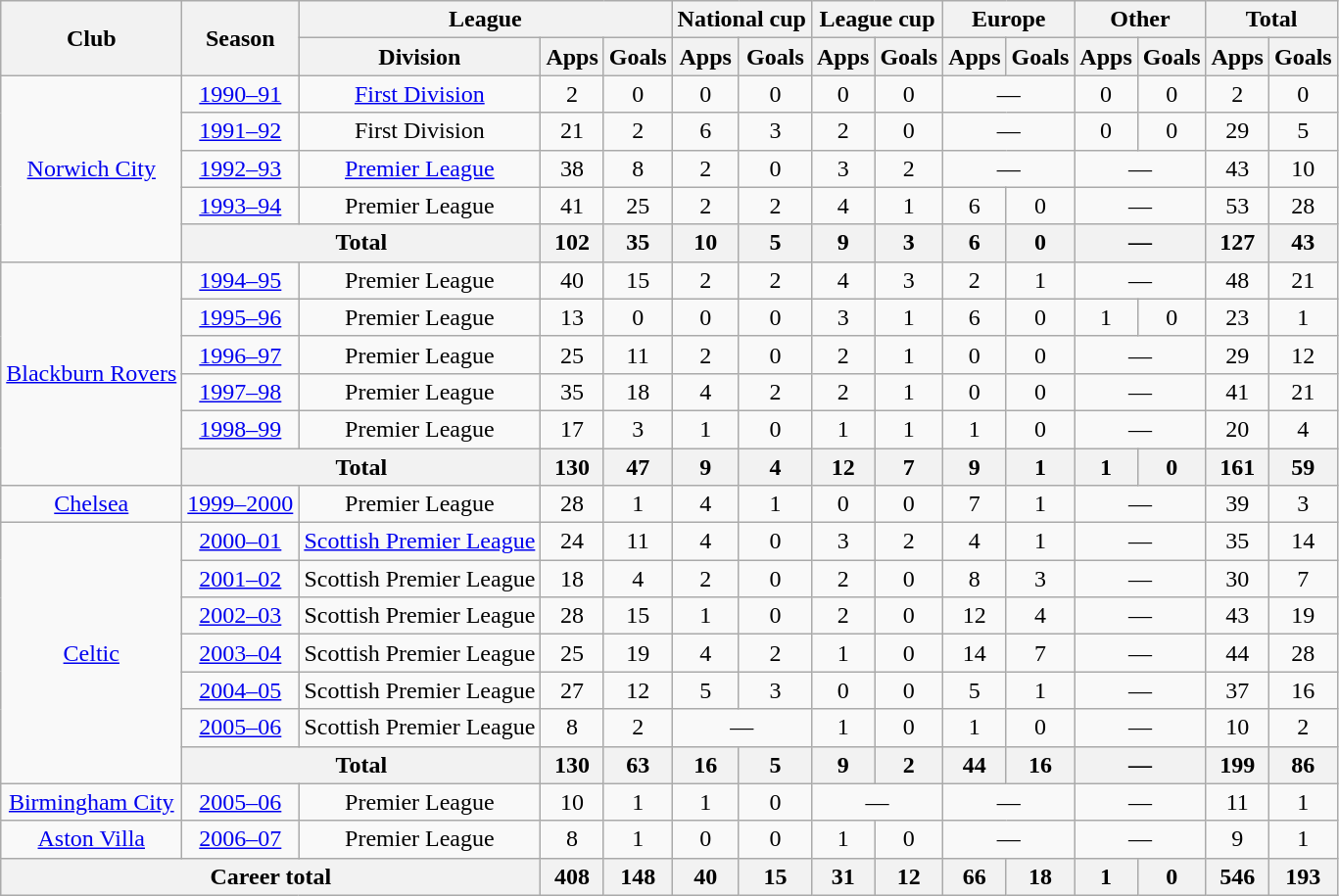<table class="wikitable" style="text-align:center">
<tr>
<th rowspan="2">Club</th>
<th rowspan="2">Season</th>
<th colspan="3">League</th>
<th colspan="2">National cup</th>
<th colspan="2">League cup</th>
<th colspan="2">Europe</th>
<th colspan="2">Other</th>
<th colspan="2">Total</th>
</tr>
<tr>
<th>Division</th>
<th>Apps</th>
<th>Goals</th>
<th>Apps</th>
<th>Goals</th>
<th>Apps</th>
<th>Goals</th>
<th>Apps</th>
<th>Goals</th>
<th>Apps</th>
<th>Goals</th>
<th>Apps</th>
<th>Goals</th>
</tr>
<tr>
<td rowspan="5"><a href='#'>Norwich City</a></td>
<td><a href='#'>1990–91</a></td>
<td><a href='#'>First Division</a></td>
<td>2</td>
<td>0</td>
<td>0</td>
<td>0</td>
<td>0</td>
<td>0</td>
<td colspan="2">—</td>
<td>0</td>
<td>0</td>
<td>2</td>
<td>0</td>
</tr>
<tr>
<td><a href='#'>1991–92</a></td>
<td>First Division</td>
<td>21</td>
<td>2</td>
<td>6</td>
<td>3</td>
<td>2</td>
<td>0</td>
<td colspan="2">—</td>
<td>0</td>
<td>0</td>
<td>29</td>
<td>5</td>
</tr>
<tr>
<td><a href='#'>1992–93</a></td>
<td><a href='#'>Premier League</a></td>
<td>38</td>
<td>8</td>
<td>2</td>
<td>0</td>
<td>3</td>
<td>2</td>
<td colspan="2">—</td>
<td colspan="2">—</td>
<td>43</td>
<td>10</td>
</tr>
<tr>
<td><a href='#'>1993–94</a></td>
<td>Premier League</td>
<td>41</td>
<td>25</td>
<td>2</td>
<td>2</td>
<td>4</td>
<td>1</td>
<td>6</td>
<td>0</td>
<td colspan="2">—</td>
<td>53</td>
<td>28</td>
</tr>
<tr>
<th colspan="2">Total</th>
<th>102</th>
<th>35</th>
<th>10</th>
<th>5</th>
<th>9</th>
<th>3</th>
<th>6</th>
<th>0</th>
<th colspan="2">—</th>
<th>127</th>
<th>43</th>
</tr>
<tr>
<td rowspan="6"><a href='#'>Blackburn Rovers</a></td>
<td><a href='#'>1994–95</a></td>
<td>Premier League</td>
<td>40</td>
<td>15</td>
<td>2</td>
<td>2</td>
<td>4</td>
<td>3</td>
<td>2</td>
<td>1</td>
<td colspan="2">—</td>
<td>48</td>
<td>21</td>
</tr>
<tr>
<td><a href='#'>1995–96</a></td>
<td>Premier League</td>
<td>13</td>
<td>0</td>
<td>0</td>
<td>0</td>
<td>3</td>
<td>1</td>
<td>6</td>
<td>0</td>
<td>1</td>
<td>0</td>
<td>23</td>
<td>1</td>
</tr>
<tr>
<td><a href='#'>1996–97</a></td>
<td>Premier League</td>
<td>25</td>
<td>11</td>
<td>2</td>
<td>0</td>
<td>2</td>
<td>1</td>
<td>0</td>
<td>0</td>
<td colspan="2">—</td>
<td>29</td>
<td>12</td>
</tr>
<tr>
<td><a href='#'>1997–98</a></td>
<td>Premier League</td>
<td>35</td>
<td>18</td>
<td>4</td>
<td>2</td>
<td>2</td>
<td>1</td>
<td>0</td>
<td>0</td>
<td colspan="2">—</td>
<td>41</td>
<td>21</td>
</tr>
<tr>
<td><a href='#'>1998–99</a></td>
<td>Premier League</td>
<td>17</td>
<td>3</td>
<td>1</td>
<td>0</td>
<td>1</td>
<td>1</td>
<td>1</td>
<td>0</td>
<td colspan="2">—</td>
<td>20</td>
<td>4</td>
</tr>
<tr>
<th colspan="2">Total</th>
<th>130</th>
<th>47</th>
<th>9</th>
<th>4</th>
<th>12</th>
<th>7</th>
<th>9</th>
<th>1</th>
<th>1</th>
<th>0</th>
<th>161</th>
<th>59</th>
</tr>
<tr>
<td><a href='#'>Chelsea</a></td>
<td><a href='#'>1999–2000</a></td>
<td>Premier League</td>
<td>28</td>
<td>1</td>
<td>4</td>
<td>1</td>
<td>0</td>
<td>0</td>
<td>7</td>
<td>1</td>
<td colspan="2">—</td>
<td>39</td>
<td>3</td>
</tr>
<tr>
<td rowspan="7"><a href='#'>Celtic</a></td>
<td><a href='#'>2000–01</a></td>
<td><a href='#'>Scottish Premier League</a></td>
<td>24</td>
<td>11</td>
<td>4</td>
<td>0</td>
<td>3</td>
<td>2</td>
<td>4</td>
<td>1</td>
<td colspan="2">—</td>
<td>35</td>
<td>14</td>
</tr>
<tr>
<td><a href='#'>2001–02</a></td>
<td>Scottish Premier League</td>
<td>18</td>
<td>4</td>
<td>2</td>
<td>0</td>
<td>2</td>
<td>0</td>
<td>8</td>
<td>3</td>
<td colspan="2">—</td>
<td>30</td>
<td>7</td>
</tr>
<tr>
<td><a href='#'>2002–03</a></td>
<td>Scottish Premier League</td>
<td>28</td>
<td>15</td>
<td>1</td>
<td>0</td>
<td>2</td>
<td>0</td>
<td>12</td>
<td>4</td>
<td colspan="2">—</td>
<td>43</td>
<td>19</td>
</tr>
<tr>
<td><a href='#'>2003–04</a></td>
<td>Scottish Premier League</td>
<td>25</td>
<td>19</td>
<td>4</td>
<td>2</td>
<td>1</td>
<td>0</td>
<td>14</td>
<td>7</td>
<td colspan="2">—</td>
<td>44</td>
<td>28</td>
</tr>
<tr>
<td><a href='#'>2004–05</a></td>
<td>Scottish Premier League</td>
<td>27</td>
<td>12</td>
<td>5</td>
<td>3</td>
<td>0</td>
<td>0</td>
<td>5</td>
<td>1</td>
<td colspan="2">—</td>
<td>37</td>
<td>16</td>
</tr>
<tr>
<td><a href='#'>2005–06</a></td>
<td>Scottish Premier League</td>
<td>8</td>
<td>2</td>
<td colspan="2">—</td>
<td>1</td>
<td>0</td>
<td>1</td>
<td>0</td>
<td colspan="2">—</td>
<td>10</td>
<td>2</td>
</tr>
<tr>
<th colspan="2">Total</th>
<th>130</th>
<th>63</th>
<th>16</th>
<th>5</th>
<th>9</th>
<th>2</th>
<th>44</th>
<th>16</th>
<th colspan="2">—</th>
<th>199</th>
<th>86</th>
</tr>
<tr>
<td><a href='#'>Birmingham City</a></td>
<td><a href='#'>2005–06</a></td>
<td>Premier League</td>
<td>10</td>
<td>1</td>
<td>1</td>
<td>0</td>
<td colspan="2">—</td>
<td colspan="2">—</td>
<td colspan="2">—</td>
<td>11</td>
<td>1</td>
</tr>
<tr>
<td><a href='#'>Aston Villa</a></td>
<td><a href='#'>2006–07</a></td>
<td>Premier League</td>
<td>8</td>
<td>1</td>
<td>0</td>
<td>0</td>
<td>1</td>
<td>0</td>
<td colspan="2">—</td>
<td colspan="2">—</td>
<td>9</td>
<td>1</td>
</tr>
<tr>
<th colspan=3>Career total</th>
<th>408</th>
<th>148</th>
<th>40</th>
<th>15</th>
<th>31</th>
<th>12</th>
<th>66</th>
<th>18</th>
<th>1</th>
<th>0</th>
<th>546</th>
<th>193</th>
</tr>
</table>
